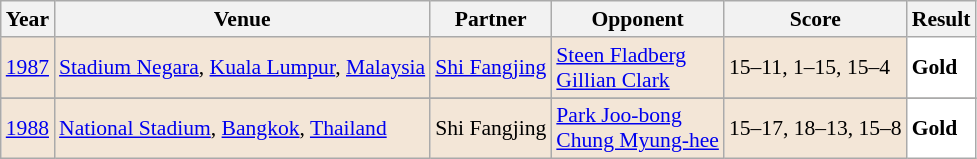<table class="sortable wikitable" style="font-size: 90%;">
<tr>
<th>Year</th>
<th>Venue</th>
<th>Partner</th>
<th>Opponent</th>
<th>Score</th>
<th>Result</th>
</tr>
<tr style="background:#F3E6D7">
<td align="center"><a href='#'>1987</a></td>
<td align="left"><a href='#'>Stadium Negara</a>, <a href='#'>Kuala Lumpur</a>, <a href='#'>Malaysia</a></td>
<td align="left"> <a href='#'>Shi Fangjing</a></td>
<td align="left"> <a href='#'>Steen Fladberg</a><br> <a href='#'>Gillian Clark</a></td>
<td align="left">15–11, 1–15, 15–4</td>
<td style="text-align:left; background: white"> <strong>Gold</strong></td>
</tr>
<tr>
</tr>
<tr style="background:#F3E6D7">
<td align="center"><a href='#'>1988</a></td>
<td align="left"><a href='#'>National Stadium</a>, <a href='#'>Bangkok</a>, <a href='#'>Thailand</a></td>
<td align="left"> Shi Fangjing</td>
<td align="left"> <a href='#'>Park Joo-bong</a><br> <a href='#'>Chung Myung-hee</a></td>
<td align="left">15–17, 18–13, 15–8</td>
<td style="text-align:left; background: white"> <strong>Gold</strong></td>
</tr>
</table>
